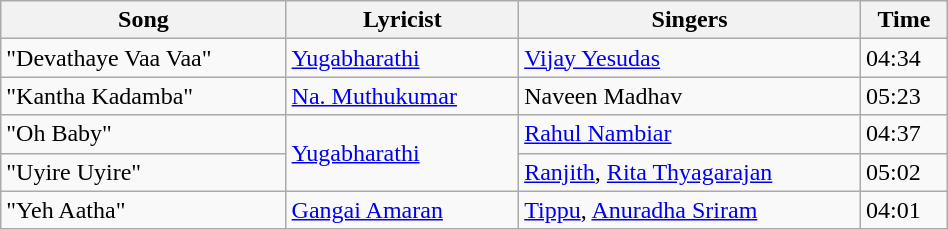<table class="wikitable" style="width:50%;">
<tr>
<th>Song</th>
<th>Lyricist</th>
<th>Singers</th>
<th>Time</th>
</tr>
<tr>
<td>"Devathaye Vaa Vaa"</td>
<td><a href='#'>Yugabharathi</a></td>
<td><a href='#'>Vijay Yesudas</a></td>
<td>04:34</td>
</tr>
<tr>
<td>"Kantha Kadamba"</td>
<td><a href='#'>Na. Muthukumar</a></td>
<td>Naveen Madhav</td>
<td>05:23</td>
</tr>
<tr>
<td>"Oh Baby"</td>
<td rowspan=2><a href='#'>Yugabharathi</a></td>
<td><a href='#'>Rahul Nambiar</a></td>
<td>04:37</td>
</tr>
<tr>
<td>"Uyire Uyire"</td>
<td><a href='#'>Ranjith</a>, <a href='#'>Rita Thyagarajan</a></td>
<td>05:02</td>
</tr>
<tr>
<td>"Yeh Aatha"</td>
<td><a href='#'>Gangai Amaran</a></td>
<td><a href='#'>Tippu</a>, <a href='#'>Anuradha Sriram</a></td>
<td>04:01</td>
</tr>
</table>
